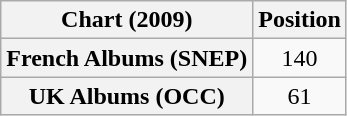<table class="wikitable sortable plainrowheaders" style="text-align:center">
<tr>
<th scope="col">Chart (2009)</th>
<th scope="col">Position</th>
</tr>
<tr>
<th scope="row">French Albums (SNEP)</th>
<td>140</td>
</tr>
<tr>
<th scope="row">UK Albums (OCC)</th>
<td>61</td>
</tr>
</table>
